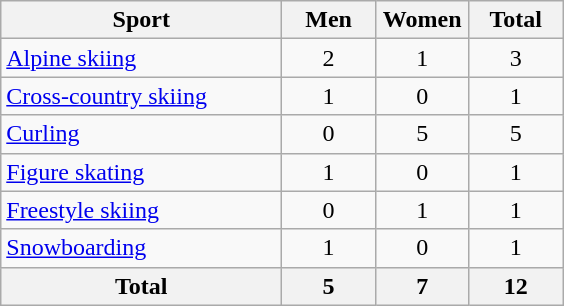<table class="wikitable sortable" style="text-align:center;">
<tr>
<th width=180>Sport</th>
<th width=55>Men</th>
<th width=55>Women</th>
<th width=55>Total</th>
</tr>
<tr>
<td align=left><a href='#'>Alpine skiing</a></td>
<td>2</td>
<td>1</td>
<td>3</td>
</tr>
<tr>
<td align=left><a href='#'>Cross-country skiing</a></td>
<td>1</td>
<td>0</td>
<td>1</td>
</tr>
<tr>
<td align=left><a href='#'>Curling</a></td>
<td>0</td>
<td>5</td>
<td>5</td>
</tr>
<tr>
<td align=left><a href='#'>Figure skating</a></td>
<td>1</td>
<td>0</td>
<td>1</td>
</tr>
<tr>
<td align=left><a href='#'>Freestyle skiing</a></td>
<td>0</td>
<td>1</td>
<td>1</td>
</tr>
<tr>
<td align=left><a href='#'>Snowboarding</a></td>
<td>1</td>
<td>0</td>
<td>1</td>
</tr>
<tr>
<th>Total</th>
<th>5</th>
<th>7</th>
<th>12</th>
</tr>
</table>
